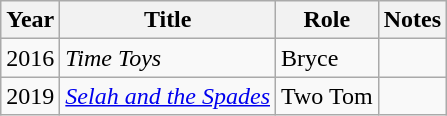<table class="wikitable">
<tr>
<th>Year</th>
<th>Title</th>
<th>Role</th>
<th>Notes</th>
</tr>
<tr>
<td>2016</td>
<td><em>Time Toys</em></td>
<td>Bryce</td>
<td></td>
</tr>
<tr>
<td>2019</td>
<td><em><a href='#'>Selah and the Spades</a></em></td>
<td>Two Tom</td>
<td></td>
</tr>
</table>
